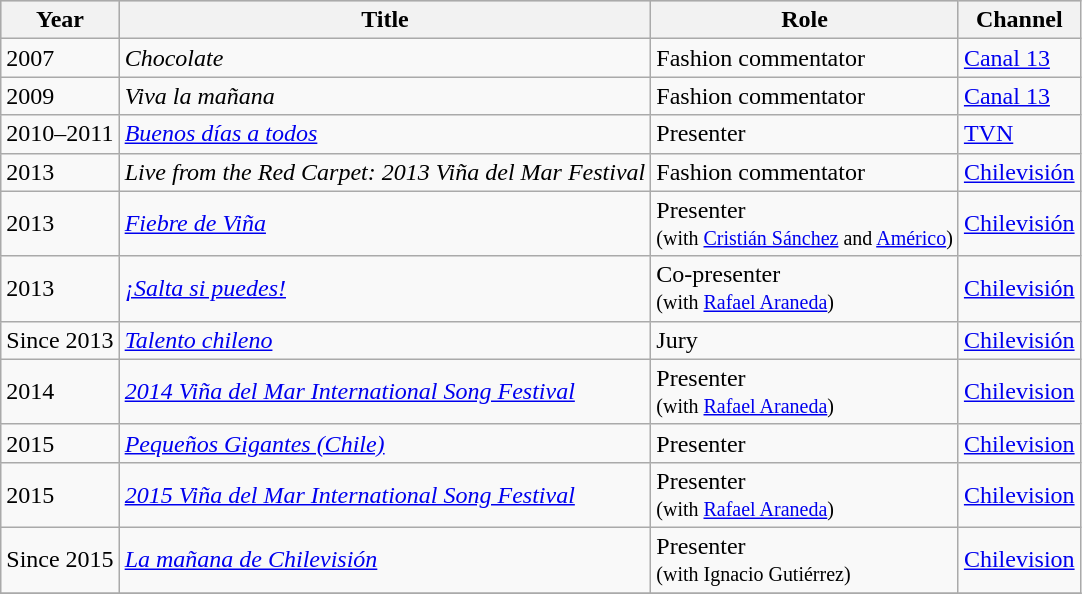<table class=wikitable width=>
<tr bgcolor="#CCCCCC" align="center">
<th>Year</th>
<th>Title</th>
<th>Role</th>
<th>Channel</th>
</tr>
<tr>
<td>2007</td>
<td><em>Chocolate</em></td>
<td>Fashion commentator</td>
<td><a href='#'>Canal 13</a></td>
</tr>
<tr>
<td>2009</td>
<td><em>Viva la mañana</em></td>
<td>Fashion commentator</td>
<td><a href='#'>Canal 13</a></td>
</tr>
<tr>
<td>2010–2011</td>
<td><em><a href='#'>Buenos días a todos</a></em></td>
<td>Presenter</td>
<td><a href='#'>TVN</a></td>
</tr>
<tr>
<td>2013</td>
<td><em>Live from the Red Carpet: 2013 Viña del Mar Festival </em></td>
<td>Fashion commentator</td>
<td><a href='#'>Chilevisión</a></td>
</tr>
<tr>
<td>2013</td>
<td><em><a href='#'>Fiebre de Viña</a></em></td>
<td>Presenter <br> <small>(with <a href='#'>Cristián Sánchez</a> and <a href='#'>Américo</a>)</small></td>
<td><a href='#'>Chilevisión</a></td>
</tr>
<tr>
<td>2013</td>
<td><em><a href='#'>¡Salta si puedes!</a></em></td>
<td>Co-presenter <br><small>(with <a href='#'>Rafael Araneda</a>)</small></td>
<td><a href='#'>Chilevisión</a></td>
</tr>
<tr>
<td>Since 2013</td>
<td><em><a href='#'>Talento chileno</a></em></td>
<td>Jury</td>
<td><a href='#'>Chilevisión</a></td>
</tr>
<tr>
<td>2014</td>
<td><em><a href='#'>2014 Viña del Mar International Song Festival</a></em></td>
<td>Presenter <br><small>(with <a href='#'>Rafael Araneda</a>)</small></td>
<td><a href='#'>Chilevision</a></td>
</tr>
<tr>
<td>2015</td>
<td><em><a href='#'>Pequeños Gigantes (Chile)</a></em></td>
<td>Presenter</td>
<td><a href='#'>Chilevision</a></td>
</tr>
<tr>
<td>2015</td>
<td><em><a href='#'>2015 Viña del Mar International Song Festival</a></em></td>
<td>Presenter <br><small>(with <a href='#'>Rafael Araneda</a>)</small></td>
<td><a href='#'>Chilevision</a></td>
</tr>
<tr>
<td>Since 2015</td>
<td><em><a href='#'>La mañana de Chilevisión</a></em></td>
<td>Presenter <br><small>(with Ignacio Gutiérrez)</small></td>
<td><a href='#'>Chilevision</a></td>
</tr>
<tr>
</tr>
</table>
